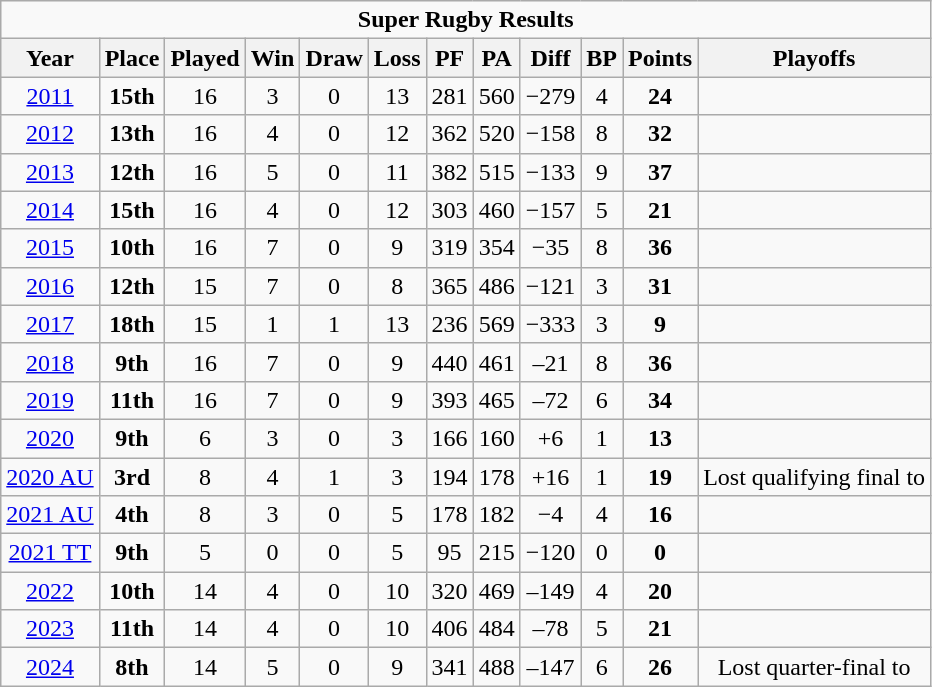<table class="wikitable" style="text-align:center">
<tr>
<td colspan=12><strong>Super Rugby Results</strong></td>
</tr>
<tr>
<th>Year</th>
<th>Place</th>
<th>Played</th>
<th>Win</th>
<th>Draw</th>
<th>Loss</th>
<th>PF</th>
<th>PA</th>
<th>Diff</th>
<th>BP</th>
<th>Points</th>
<th>Playoffs</th>
</tr>
<tr>
<td><a href='#'>2011</a></td>
<td><strong>15th</strong></td>
<td>16</td>
<td>3</td>
<td>0</td>
<td>13</td>
<td>281</td>
<td>560</td>
<td>−279</td>
<td>4</td>
<td><strong>24</strong></td>
<td></td>
</tr>
<tr>
<td><a href='#'>2012</a></td>
<td><strong>13th</strong></td>
<td>16</td>
<td>4</td>
<td>0</td>
<td>12</td>
<td>362</td>
<td>520</td>
<td>−158</td>
<td>8</td>
<td><strong>32</strong></td>
<td></td>
</tr>
<tr>
<td><a href='#'>2013</a></td>
<td><strong>12th</strong></td>
<td>16</td>
<td>5</td>
<td>0</td>
<td>11</td>
<td>382</td>
<td>515</td>
<td>−133</td>
<td>9</td>
<td><strong>37</strong></td>
<td></td>
</tr>
<tr>
<td><a href='#'>2014</a></td>
<td><strong>15th</strong></td>
<td>16</td>
<td>4</td>
<td>0</td>
<td>12</td>
<td>303</td>
<td>460</td>
<td>−157</td>
<td>5</td>
<td><strong>21</strong></td>
<td></td>
</tr>
<tr>
<td><a href='#'>2015</a></td>
<td><strong>10th</strong></td>
<td>16</td>
<td>7</td>
<td>0</td>
<td>9</td>
<td>319</td>
<td>354</td>
<td>−35</td>
<td>8</td>
<td><strong>36</strong></td>
<td></td>
</tr>
<tr>
<td><a href='#'>2016</a></td>
<td><strong>12th</strong></td>
<td>15</td>
<td>7</td>
<td>0</td>
<td>8</td>
<td>365</td>
<td>486</td>
<td>−121</td>
<td>3</td>
<td><strong>31</strong></td>
<td></td>
</tr>
<tr>
<td><a href='#'>2017</a></td>
<td><strong>18th</strong></td>
<td>15</td>
<td>1</td>
<td>1</td>
<td>13</td>
<td>236</td>
<td>569</td>
<td>−333</td>
<td>3</td>
<td><strong>9</strong></td>
<td></td>
</tr>
<tr>
<td><a href='#'>2018</a></td>
<td><strong>9th</strong></td>
<td>16</td>
<td>7</td>
<td>0</td>
<td>9</td>
<td>440</td>
<td>461</td>
<td>–21</td>
<td>8</td>
<td><strong>36</strong></td>
<td></td>
</tr>
<tr>
<td><a href='#'>2019</a></td>
<td><strong>11th</strong></td>
<td>16</td>
<td>7</td>
<td>0</td>
<td>9</td>
<td>393</td>
<td>465</td>
<td>–72</td>
<td>6</td>
<td><strong>34</strong></td>
<td></td>
</tr>
<tr>
<td><a href='#'>2020</a></td>
<td><strong>9th</strong></td>
<td>6</td>
<td>3</td>
<td>0</td>
<td>3</td>
<td>166</td>
<td>160</td>
<td>+6</td>
<td>1</td>
<td><strong>13</strong></td>
<td></td>
</tr>
<tr>
<td><a href='#'>2020 AU</a></td>
<td><strong>3rd</strong></td>
<td>8</td>
<td>4</td>
<td>1</td>
<td>3</td>
<td>194</td>
<td>178</td>
<td>+16</td>
<td>1</td>
<td><strong>19</strong></td>
<td>Lost qualifying final to </td>
</tr>
<tr>
<td><a href='#'>2021 AU</a></td>
<td><strong>4th</strong></td>
<td>8</td>
<td>3</td>
<td>0</td>
<td>5</td>
<td>178</td>
<td>182</td>
<td>−4</td>
<td>4</td>
<td><strong>16</strong></td>
<td></td>
</tr>
<tr>
<td><a href='#'>2021 TT</a></td>
<td><strong>9th</strong></td>
<td>5</td>
<td>0</td>
<td>0</td>
<td>5</td>
<td>95</td>
<td>215</td>
<td>−120</td>
<td>0</td>
<td><strong>0</strong></td>
<td></td>
</tr>
<tr>
<td><a href='#'>2022</a></td>
<td><strong>10th</strong></td>
<td>14</td>
<td>4</td>
<td>0</td>
<td>10</td>
<td>320</td>
<td>469</td>
<td>–149</td>
<td>4</td>
<td><strong>20</strong></td>
<td></td>
</tr>
<tr>
<td><a href='#'>2023</a></td>
<td><strong>11th</strong></td>
<td>14</td>
<td>4</td>
<td>0</td>
<td>10</td>
<td>406</td>
<td>484</td>
<td>–78</td>
<td>5</td>
<td><strong>21</strong></td>
<td></td>
</tr>
<tr>
<td><a href='#'>2024</a></td>
<td><strong>8th</strong></td>
<td>14</td>
<td>5</td>
<td>0</td>
<td>9</td>
<td>341</td>
<td>488</td>
<td>–147</td>
<td>6</td>
<td><strong>26</strong></td>
<td>Lost quarter-final to </td>
</tr>
</table>
